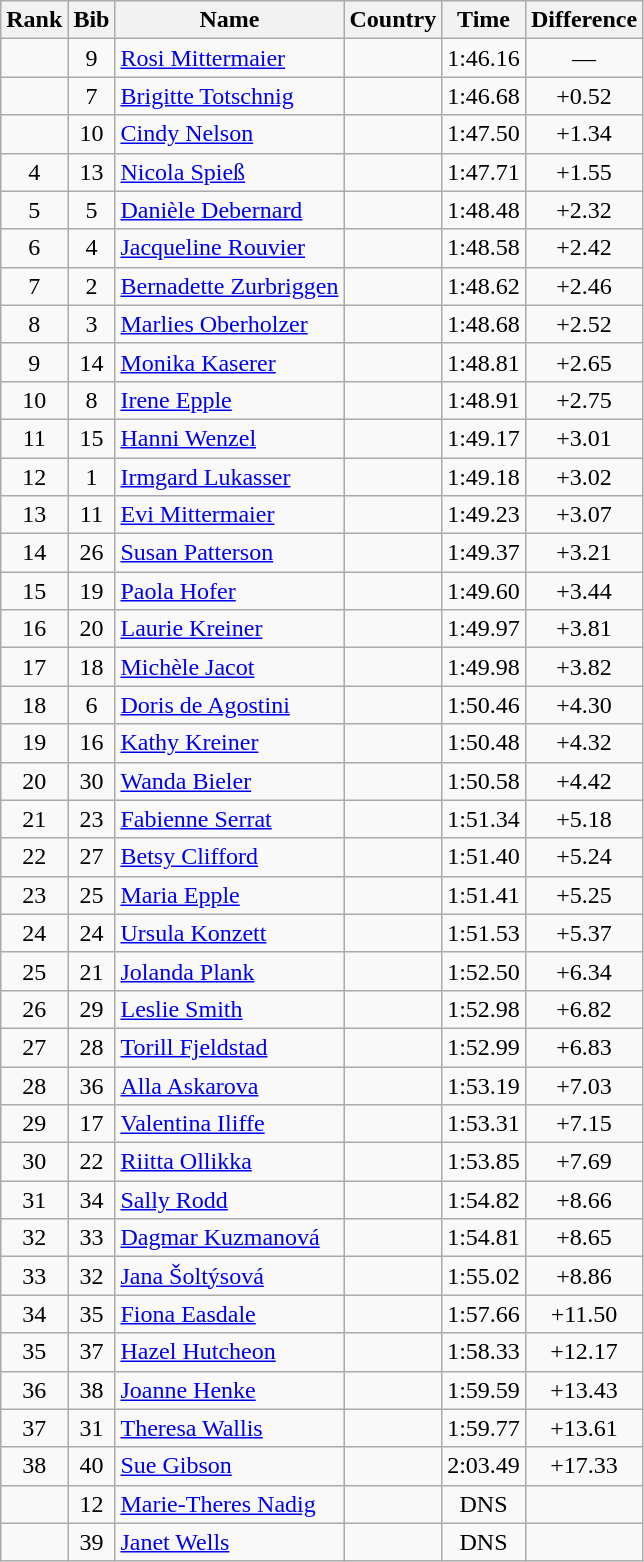<table class="wikitable sortable" style="text-align:center">
<tr>
<th>Rank</th>
<th>Bib</th>
<th>Name</th>
<th>Country</th>
<th>Time</th>
<th>Difference</th>
</tr>
<tr>
<td></td>
<td>9</td>
<td align=left><a href='#'>Rosi Mittermaier</a></td>
<td align=left></td>
<td>1:46.16</td>
<td>—</td>
</tr>
<tr>
<td></td>
<td>7</td>
<td align=left><a href='#'>Brigitte Totschnig</a></td>
<td align=left></td>
<td>1:46.68</td>
<td>+0.52</td>
</tr>
<tr>
<td></td>
<td>10</td>
<td align=left><a href='#'>Cindy Nelson</a></td>
<td align=left></td>
<td>1:47.50</td>
<td>+1.34</td>
</tr>
<tr>
<td>4</td>
<td>13</td>
<td align=left><a href='#'>Nicola Spieß</a></td>
<td align=left></td>
<td>1:47.71</td>
<td>+1.55</td>
</tr>
<tr>
<td>5</td>
<td>5</td>
<td align=left><a href='#'>Danièle Debernard</a></td>
<td align=left></td>
<td>1:48.48</td>
<td>+2.32</td>
</tr>
<tr>
<td>6</td>
<td>4</td>
<td align=left><a href='#'>Jacqueline Rouvier</a></td>
<td align=left></td>
<td>1:48.58</td>
<td>+2.42</td>
</tr>
<tr>
<td>7</td>
<td>2</td>
<td align=left><a href='#'>Bernadette Zurbriggen</a></td>
<td align=left></td>
<td>1:48.62</td>
<td>+2.46</td>
</tr>
<tr>
<td>8</td>
<td>3</td>
<td align=left><a href='#'>Marlies Oberholzer</a></td>
<td align=left></td>
<td>1:48.68</td>
<td>+2.52</td>
</tr>
<tr>
<td>9</td>
<td>14</td>
<td align=left><a href='#'>Monika Kaserer</a></td>
<td align=left></td>
<td>1:48.81</td>
<td>+2.65</td>
</tr>
<tr>
<td>10</td>
<td>8</td>
<td align=left><a href='#'>Irene Epple</a></td>
<td align=left></td>
<td>1:48.91</td>
<td>+2.75</td>
</tr>
<tr>
<td>11</td>
<td>15</td>
<td align=left><a href='#'>Hanni Wenzel</a></td>
<td align=left></td>
<td>1:49.17</td>
<td>+3.01</td>
</tr>
<tr>
<td>12</td>
<td>1</td>
<td align=left><a href='#'>Irmgard Lukasser</a></td>
<td align=left></td>
<td>1:49.18</td>
<td>+3.02</td>
</tr>
<tr>
<td>13</td>
<td>11</td>
<td align=left><a href='#'>Evi Mittermaier</a></td>
<td align=left></td>
<td>1:49.23</td>
<td>+3.07</td>
</tr>
<tr>
<td>14</td>
<td>26</td>
<td align=left><a href='#'>Susan Patterson</a></td>
<td align=left></td>
<td>1:49.37</td>
<td>+3.21</td>
</tr>
<tr>
<td>15</td>
<td>19</td>
<td align=left><a href='#'>Paola Hofer</a></td>
<td align=left></td>
<td>1:49.60</td>
<td>+3.44</td>
</tr>
<tr>
<td>16</td>
<td>20</td>
<td align=left><a href='#'>Laurie Kreiner</a></td>
<td align=left></td>
<td>1:49.97</td>
<td>+3.81</td>
</tr>
<tr>
<td>17</td>
<td>18</td>
<td align=left><a href='#'>Michèle Jacot</a></td>
<td align=left></td>
<td>1:49.98</td>
<td>+3.82</td>
</tr>
<tr>
<td>18</td>
<td>6</td>
<td align=left><a href='#'>Doris de Agostini</a></td>
<td align=left></td>
<td>1:50.46</td>
<td>+4.30</td>
</tr>
<tr>
<td>19</td>
<td>16</td>
<td align=left><a href='#'>Kathy Kreiner</a></td>
<td align=left></td>
<td>1:50.48</td>
<td>+4.32</td>
</tr>
<tr>
<td>20</td>
<td>30</td>
<td align=left><a href='#'>Wanda Bieler</a></td>
<td align=left></td>
<td>1:50.58</td>
<td>+4.42</td>
</tr>
<tr>
<td>21</td>
<td>23</td>
<td align=left><a href='#'>Fabienne Serrat</a></td>
<td align=left></td>
<td>1:51.34</td>
<td>+5.18</td>
</tr>
<tr>
<td>22</td>
<td>27</td>
<td align=left><a href='#'>Betsy Clifford</a></td>
<td align=left></td>
<td>1:51.40</td>
<td>+5.24</td>
</tr>
<tr>
<td>23</td>
<td>25</td>
<td align=left><a href='#'>Maria Epple</a></td>
<td align=left></td>
<td>1:51.41</td>
<td>+5.25</td>
</tr>
<tr>
<td>24</td>
<td>24</td>
<td align=left><a href='#'>Ursula Konzett</a></td>
<td align=left></td>
<td>1:51.53</td>
<td>+5.37</td>
</tr>
<tr>
<td>25</td>
<td>21</td>
<td align=left><a href='#'>Jolanda Plank</a></td>
<td align=left></td>
<td>1:52.50</td>
<td>+6.34</td>
</tr>
<tr>
<td>26</td>
<td>29</td>
<td align=left><a href='#'>Leslie Smith</a></td>
<td align=left></td>
<td>1:52.98</td>
<td>+6.82</td>
</tr>
<tr>
<td>27</td>
<td>28</td>
<td align=left><a href='#'>Torill Fjeldstad</a></td>
<td align=left></td>
<td>1:52.99</td>
<td>+6.83</td>
</tr>
<tr>
<td>28</td>
<td>36</td>
<td align=left><a href='#'>Alla Askarova</a></td>
<td align=left></td>
<td>1:53.19</td>
<td>+7.03</td>
</tr>
<tr>
<td>29</td>
<td>17</td>
<td align=left><a href='#'>Valentina Iliffe</a></td>
<td align=left></td>
<td>1:53.31</td>
<td>+7.15</td>
</tr>
<tr>
<td>30</td>
<td>22</td>
<td align=left><a href='#'>Riitta Ollikka</a></td>
<td align=left></td>
<td>1:53.85</td>
<td>+7.69</td>
</tr>
<tr>
<td>31</td>
<td>34</td>
<td align=left><a href='#'>Sally Rodd</a></td>
<td align=left></td>
<td>1:54.82</td>
<td>+8.66</td>
</tr>
<tr>
<td>32</td>
<td>33</td>
<td align=left><a href='#'>Dagmar Kuzmanová</a></td>
<td align=left></td>
<td>1:54.81</td>
<td>+8.65</td>
</tr>
<tr>
<td>33</td>
<td>32</td>
<td align=left><a href='#'>Jana Šoltýsová</a></td>
<td align=left></td>
<td>1:55.02</td>
<td>+8.86</td>
</tr>
<tr>
<td>34</td>
<td>35</td>
<td align=left><a href='#'>Fiona Easdale</a></td>
<td align=left></td>
<td>1:57.66</td>
<td>+11.50</td>
</tr>
<tr>
<td>35</td>
<td>37</td>
<td align=left><a href='#'>Hazel Hutcheon</a></td>
<td align=left></td>
<td>1:58.33</td>
<td>+12.17</td>
</tr>
<tr>
<td>36</td>
<td>38</td>
<td align=left><a href='#'>Joanne Henke</a></td>
<td align=left></td>
<td>1:59.59</td>
<td>+13.43</td>
</tr>
<tr>
<td>37</td>
<td>31</td>
<td align=left><a href='#'>Theresa Wallis</a></td>
<td align=left></td>
<td>1:59.77</td>
<td>+13.61</td>
</tr>
<tr>
<td>38</td>
<td>40</td>
<td align=left><a href='#'>Sue Gibson</a></td>
<td align=left></td>
<td>2:03.49</td>
<td>+17.33</td>
</tr>
<tr>
<td></td>
<td>12</td>
<td align=left><a href='#'>Marie-Theres Nadig</a></td>
<td align=left></td>
<td>DNS</td>
<td></td>
</tr>
<tr>
<td></td>
<td>39</td>
<td align=left><a href='#'>Janet Wells</a></td>
<td align=left></td>
<td>DNS</td>
<td></td>
</tr>
</table>
